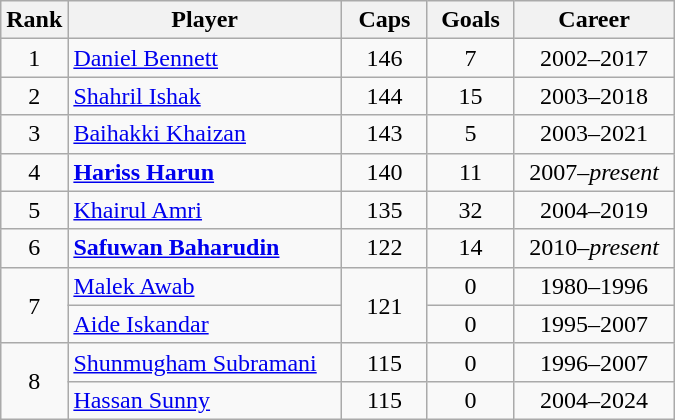<table class="wikitable sortable" style="text-align: center;">
<tr>
<th>Rank</th>
<th width=175px>Player</th>
<th width=50px>Caps</th>
<th width=50px>Goals</th>
<th width=100px>Career</th>
</tr>
<tr>
<td>1</td>
<td align=left><a href='#'>Daniel Bennett</a></td>
<td>146</td>
<td>7</td>
<td>2002–2017</td>
</tr>
<tr>
<td>2</td>
<td align=left><a href='#'>Shahril Ishak</a></td>
<td>144</td>
<td>15</td>
<td>2003–2018</td>
</tr>
<tr>
<td>3</td>
<td align=left><a href='#'>Baihakki Khaizan</a></td>
<td>143</td>
<td>5</td>
<td>2003–2021</td>
</tr>
<tr>
<td>4</td>
<td align="left"><strong><a href='#'>Hariss Harun</a></strong></td>
<td>140</td>
<td>11</td>
<td>2007–<em>present</em></td>
</tr>
<tr>
<td>5</td>
<td align="left"><a href='#'>Khairul Amri</a></td>
<td>135</td>
<td>32</td>
<td>2004–2019</td>
</tr>
<tr>
<td>6</td>
<td align="left"><strong><a href='#'>Safuwan Baharudin</a></strong></td>
<td>122</td>
<td>14</td>
<td>2010–<em>present</em></td>
</tr>
<tr>
<td rowspan="2">7</td>
<td align=left><a href='#'>Malek Awab</a></td>
<td rowspan="2">121</td>
<td>0</td>
<td>1980–1996</td>
</tr>
<tr>
<td align=left><a href='#'>Aide Iskandar</a></td>
<td>0</td>
<td>1995–2007</td>
</tr>
<tr>
<td rowspan="2">8</td>
<td align="left"><a href='#'>Shunmugham Subramani</a></td>
<td>115</td>
<td>0</td>
<td>1996–2007</td>
</tr>
<tr>
<td align="left"><a href='#'>Hassan Sunny</a></td>
<td>115</td>
<td>0</td>
<td>2004–2024</td>
</tr>
</table>
